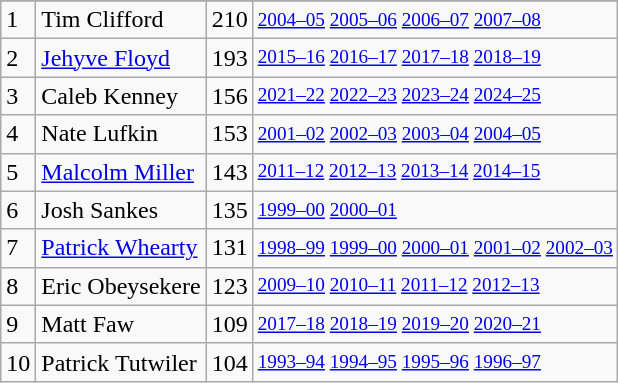<table class="wikitable">
<tr>
</tr>
<tr>
<td>1</td>
<td>Tim Clifford</td>
<td>210</td>
<td style="font-size:80%;"><a href='#'>2004–05</a> <a href='#'>2005–06</a> <a href='#'>2006–07</a> <a href='#'>2007–08</a></td>
</tr>
<tr>
<td>2</td>
<td><a href='#'>Jehyve Floyd</a></td>
<td>193</td>
<td style="font-size:80%;"><a href='#'>2015–16</a> <a href='#'>2016–17</a> <a href='#'>2017–18</a> <a href='#'>2018–19</a></td>
</tr>
<tr>
<td>3</td>
<td>Caleb Kenney</td>
<td>156</td>
<td style="font-size:80%;"><a href='#'>2021–22</a> <a href='#'>2022–23</a> <a href='#'>2023–24</a> <a href='#'>2024–25</a></td>
</tr>
<tr>
<td>4</td>
<td>Nate Lufkin</td>
<td>153</td>
<td style="font-size:80%;"><a href='#'>2001–02</a> <a href='#'>2002–03</a> <a href='#'>2003–04</a> <a href='#'>2004–05</a></td>
</tr>
<tr>
<td>5</td>
<td><a href='#'>Malcolm Miller</a></td>
<td>143</td>
<td style="font-size:80%;"><a href='#'>2011–12</a> <a href='#'>2012–13</a> <a href='#'>2013–14</a> <a href='#'>2014–15</a></td>
</tr>
<tr>
<td>6</td>
<td>Josh Sankes</td>
<td>135</td>
<td style="font-size:80%;"><a href='#'>1999–00</a> <a href='#'>2000–01</a></td>
</tr>
<tr>
<td>7</td>
<td><a href='#'>Patrick Whearty</a></td>
<td>131</td>
<td style="font-size:80%;"><a href='#'>1998–99</a> <a href='#'>1999–00</a> <a href='#'>2000–01</a> <a href='#'>2001–02</a> <a href='#'>2002–03</a></td>
</tr>
<tr>
<td>8</td>
<td>Eric Obeysekere</td>
<td>123</td>
<td style="font-size:80%;"><a href='#'>2009–10</a> <a href='#'>2010–11</a> <a href='#'>2011–12</a> <a href='#'>2012–13</a></td>
</tr>
<tr>
<td>9</td>
<td>Matt Faw</td>
<td>109</td>
<td style="font-size:80%;"><a href='#'>2017–18</a> <a href='#'>2018–19</a> <a href='#'>2019–20</a> <a href='#'>2020–21</a></td>
</tr>
<tr>
<td>10</td>
<td>Patrick Tutwiler</td>
<td>104</td>
<td style="font-size:80%;"><a href='#'>1993–94</a> <a href='#'>1994–95</a> <a href='#'>1995–96</a> <a href='#'>1996–97</a></td>
</tr>
</table>
